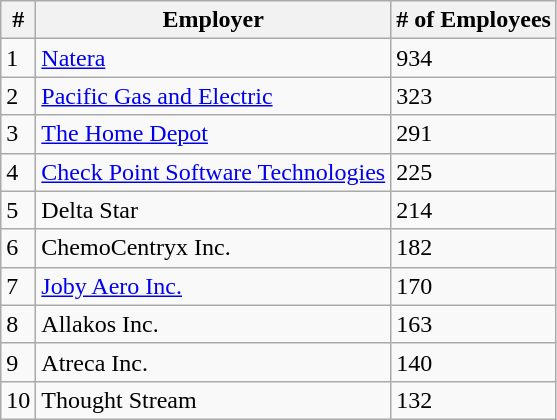<table class="wikitable sortable">
<tr>
<th>#</th>
<th>Employer</th>
<th># of Employees</th>
</tr>
<tr>
<td>1</td>
<td><a href='#'>Natera</a></td>
<td>934</td>
</tr>
<tr>
<td>2</td>
<td><a href='#'>Pacific Gas and Electric</a></td>
<td>323</td>
</tr>
<tr>
<td>3</td>
<td><a href='#'>The Home Depot</a></td>
<td>291</td>
</tr>
<tr>
<td>4</td>
<td><a href='#'>Check Point Software Technologies</a></td>
<td>225</td>
</tr>
<tr>
<td>5</td>
<td>Delta Star</td>
<td>214</td>
</tr>
<tr>
<td>6</td>
<td>ChemoCentryx Inc.</td>
<td>182</td>
</tr>
<tr>
<td>7</td>
<td><a href='#'>Joby Aero Inc.</a></td>
<td>170</td>
</tr>
<tr>
<td>8</td>
<td>Allakos Inc.</td>
<td>163</td>
</tr>
<tr>
<td>9</td>
<td>Atreca Inc.</td>
<td>140</td>
</tr>
<tr>
<td>10</td>
<td>Thought Stream</td>
<td>132</td>
</tr>
</table>
